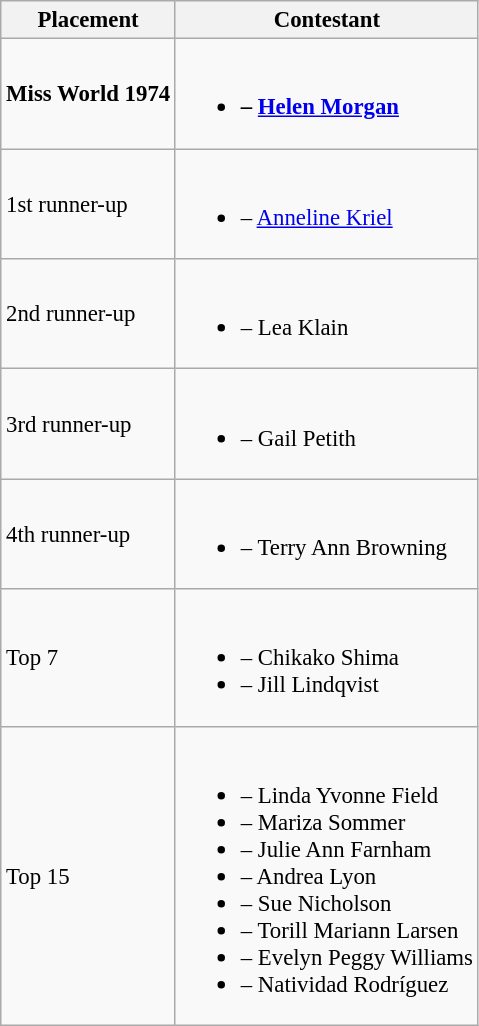<table class="wikitable sortable" style="font-size:95%;">
<tr>
<th>Placement</th>
<th>Contestant</th>
</tr>
<tr>
<td><strong>Miss World 1974</strong></td>
<td><br><ul><li><strong> – <a href='#'>Helen Morgan</a></strong> <em></em></li></ul></td>
</tr>
<tr>
<td>1st runner-up</td>
<td><br><ul><li>  – <a href='#'>Anneline Kriel</a> <em></em></li></ul></td>
</tr>
<tr>
<td>2nd runner-up</td>
<td><br><ul><li>  – Lea Klain</li></ul></td>
</tr>
<tr>
<td>3rd runner-up</td>
<td><br><ul><li> – Gail Petith</li></ul></td>
</tr>
<tr>
<td>4th runner-up</td>
<td><br><ul><li> – Terry Ann Browning</li></ul></td>
</tr>
<tr>
<td>Top 7</td>
<td><br><ul><li> – Chikako Shima</li><li> – Jill Lindqvist</li></ul></td>
</tr>
<tr>
<td>Top 15</td>
<td><br><ul><li> – Linda Yvonne Field</li><li> – Mariza Sommer</li><li> – Julie Ann Farnham</li><li> – Andrea Lyon</li><li> – Sue Nicholson</li><li> – Torill Mariann Larsen</li><li> – Evelyn Peggy Williams</li><li> – Natividad Rodríguez</li></ul></td>
</tr>
</table>
